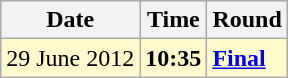<table class="wikitable">
<tr>
<th>Date</th>
<th>Time</th>
<th>Round</th>
</tr>
<tr style=background:lemonchiffon>
<td>29 June 2012</td>
<td><strong>10:35</strong></td>
<td><strong><a href='#'>Final</a></strong></td>
</tr>
</table>
